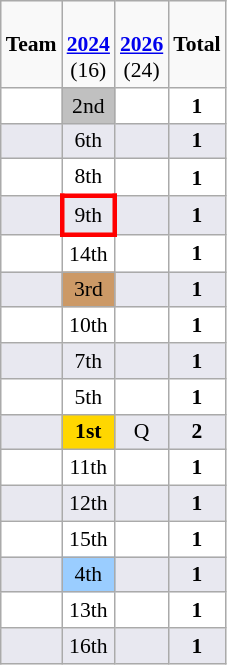<table class="wikitable" style="text-align:center; font-size:90%">
<tr bgcolor=>
<td><strong>Team</strong></td>
<td><strong><br><a href='#'>2024</a><br></strong>(16)</td>
<td><strong><br><a href='#'>2026</a><br></strong>(24)</td>
<td><strong>Total</strong></td>
</tr>
<tr bgcolor= #FFFFFF>
<td align=left></td>
<td bgcolor=silver>2nd</td>
<td></td>
<td><strong>1</strong></td>
</tr>
<tr bgcolor= #E8E8F0>
<td align=left></td>
<td>6th</td>
<td></td>
<td><strong>1</strong></td>
</tr>
<tr bgcolor= #FFFFFF>
<td align=left></td>
<td>8th</td>
<td></td>
<td><strong>1</strong></td>
</tr>
<tr bgcolor= #E8E8F0>
<td align=left></td>
<td style="border:3px solid red">9th</td>
<td></td>
<td><strong>1</strong></td>
</tr>
<tr bgcolor= #FFFFFF>
<td align=left></td>
<td>14th</td>
<td></td>
<td><strong>1</strong></td>
</tr>
<tr bgcolor= #E8E8F0>
<td align=left></td>
<td bgcolor=#CC9966>3rd</td>
<td></td>
<td><strong>1</strong></td>
</tr>
<tr bgcolor= #FFFFFF>
<td align=left></td>
<td>10th</td>
<td></td>
<td><strong>1</strong></td>
</tr>
<tr bgcolor= #E8E8F0>
<td align=left></td>
<td>7th</td>
<td></td>
<td><strong>1</strong></td>
</tr>
<tr bgcolor= #FFFFFF>
<td align=left></td>
<td>5th</td>
<td></td>
<td><strong>1</strong></td>
</tr>
<tr bgcolor= #E8E8F0>
<td align=left></td>
<td bgcolor=gold><strong>1st</strong></td>
<td>Q</td>
<td><strong>2</strong></td>
</tr>
<tr bgcolor= #FFFFFF>
<td align=left></td>
<td>11th</td>
<td></td>
<td><strong>1</strong></td>
</tr>
<tr bgcolor= #E8E8F0>
<td align=left></td>
<td>12th</td>
<td></td>
<td><strong>1</strong></td>
</tr>
<tr bgcolor= #FFFFFF>
<td align=left></td>
<td>15th</td>
<td></td>
<td><strong>1</strong></td>
</tr>
<tr bgcolor= #E8E8F0>
<td align=left></td>
<td bgcolor=#9ACDFF>4th</td>
<td></td>
<td><strong>1</strong></td>
</tr>
<tr bgcolor= #FFFFFF>
<td align=left></td>
<td>13th</td>
<td></td>
<td><strong>1</strong></td>
</tr>
<tr bgcolor= #E8E8F0>
<td align=left></td>
<td>16th</td>
<td></td>
<td><strong>1</strong></td>
</tr>
</table>
